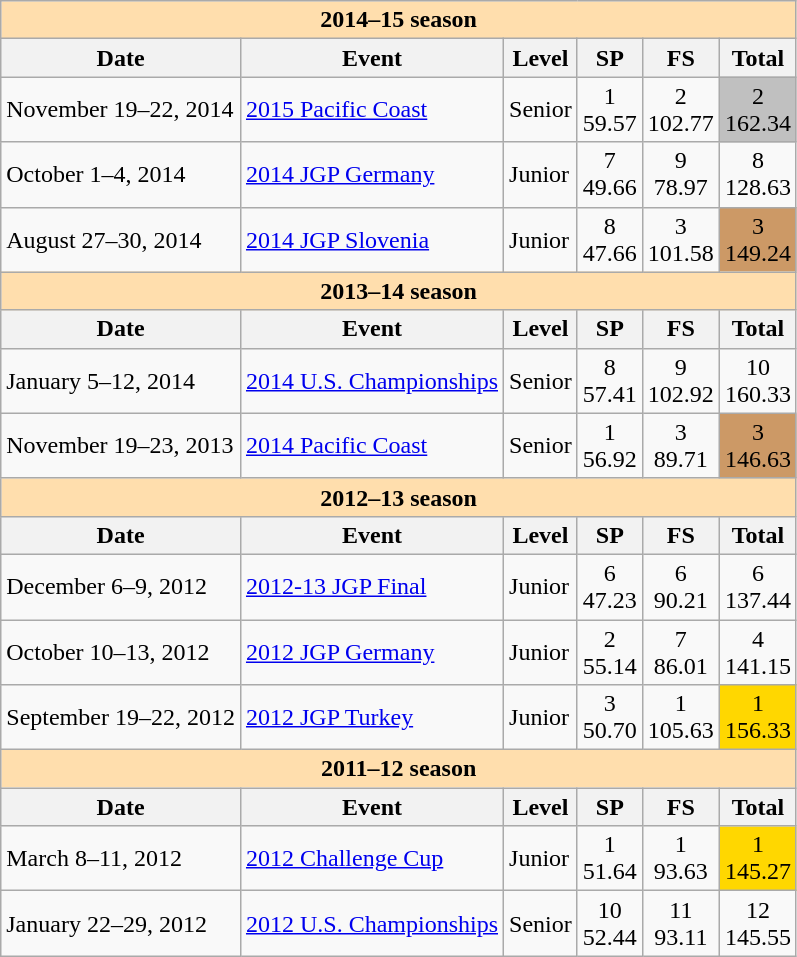<table class="wikitable">
<tr>
<th style="background-color: #ffdead; " colspan=7 align=center><strong>2014–15 season</strong></th>
</tr>
<tr>
<th>Date</th>
<th>Event</th>
<th>Level</th>
<th>SP</th>
<th>FS</th>
<th>Total</th>
</tr>
<tr>
<td>November 19–22, 2014</td>
<td><a href='#'>2015 Pacific Coast</a></td>
<td>Senior</td>
<td align=center>1 <br> 59.57</td>
<td align=center>2 <br> 102.77</td>
<td align=center bgcolor=silver>2 <br> 162.34</td>
</tr>
<tr>
<td>October 1–4, 2014</td>
<td><a href='#'>2014 JGP Germany</a></td>
<td>Junior</td>
<td align=center>7 <br> 49.66</td>
<td align=center>9 <br> 78.97</td>
<td align=center>8 <br> 128.63</td>
</tr>
<tr>
<td>August 27–30, 2014</td>
<td><a href='#'>2014 JGP Slovenia</a></td>
<td>Junior</td>
<td align=center>8 <br> 47.66</td>
<td align=center>3 <br> 101.58</td>
<td align=center bgcolor=cc9966>3 <br> 149.24</td>
</tr>
<tr>
<th style="background-color: #ffdead; " colspan=7 align=center><strong>2013–14 season</strong></th>
</tr>
<tr>
<th>Date</th>
<th>Event</th>
<th>Level</th>
<th>SP</th>
<th>FS</th>
<th>Total</th>
</tr>
<tr>
<td>January 5–12, 2014</td>
<td><a href='#'>2014 U.S. Championships</a></td>
<td>Senior</td>
<td align=center>8 <br> 57.41</td>
<td align=center>9 <br> 102.92</td>
<td align=center>10 <br> 160.33</td>
</tr>
<tr>
<td>November 19–23, 2013</td>
<td><a href='#'>2014 Pacific Coast</a></td>
<td>Senior</td>
<td align=center>1 <br> 56.92</td>
<td align=center>3 <br> 89.71</td>
<td align=center bgcolor=cc9966>3 <br> 146.63</td>
</tr>
<tr>
<th style="background-color: #ffdead; " colspan=7 align=center><strong>2012–13 season</strong></th>
</tr>
<tr>
<th>Date</th>
<th>Event</th>
<th>Level</th>
<th>SP</th>
<th>FS</th>
<th>Total</th>
</tr>
<tr>
<td>December 6–9, 2012</td>
<td><a href='#'>2012-13 JGP Final</a></td>
<td>Junior</td>
<td align=center>6 <br> 47.23</td>
<td align=center>6 <br> 90.21</td>
<td align=center>6 <br> 137.44</td>
</tr>
<tr>
<td>October 10–13, 2012</td>
<td><a href='#'>2012 JGP Germany</a></td>
<td>Junior</td>
<td align=center>2 <br> 55.14</td>
<td align=center>7 <br> 86.01</td>
<td align=center>4 <br> 141.15</td>
</tr>
<tr>
<td>September 19–22, 2012</td>
<td><a href='#'>2012 JGP Turkey</a></td>
<td>Junior</td>
<td align=center>3 <br> 50.70</td>
<td align=center>1 <br> 105.63</td>
<td align=center bgcolor=gold>1 <br> 156.33</td>
</tr>
<tr>
<th style="background-color: #ffdead; " colspan=7 align=center><strong>2011–12 season</strong></th>
</tr>
<tr>
<th>Date</th>
<th>Event</th>
<th>Level</th>
<th>SP</th>
<th>FS</th>
<th>Total</th>
</tr>
<tr>
<td>March 8–11, 2012</td>
<td><a href='#'>2012 Challenge Cup</a></td>
<td>Junior</td>
<td align=center>1 <br> 51.64</td>
<td align=center>1 <br> 93.63</td>
<td align=center bgcolor=gold>1 <br> 145.27</td>
</tr>
<tr>
<td>January 22–29, 2012</td>
<td><a href='#'>2012 U.S. Championships</a></td>
<td>Senior</td>
<td align=center>10 <br> 52.44</td>
<td align=center>11<br> 93.11</td>
<td align=center>12 <br> 145.55</td>
</tr>
</table>
